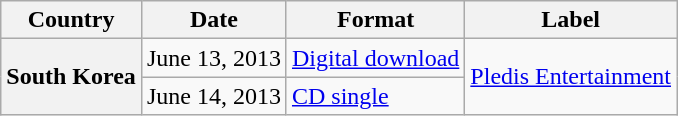<table class="wikitable plainrowheaders">
<tr>
<th scope="col">Country</th>
<th>Date</th>
<th>Format</th>
<th>Label</th>
</tr>
<tr>
<th scope="row" rowspan="2">South Korea</th>
<td>June 13, 2013</td>
<td><a href='#'>Digital download</a></td>
<td rowspan="2"><a href='#'>Pledis Entertainment</a></td>
</tr>
<tr>
<td>June 14, 2013</td>
<td><a href='#'>CD single</a></td>
</tr>
</table>
